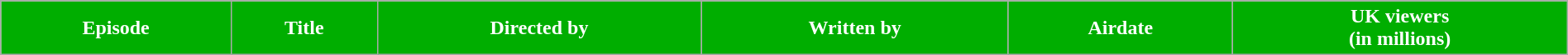<table class="wikitable plainrowheaders" style="width:100%;">
<tr>
</tr>
<tr style="color:#FFFFFF">
<th style="background-color: #00AE00">Episode</th>
<th style="background-color: #00AE00">Title</th>
<th style="background-color: #00AE00">Directed by</th>
<th style="background-color: #00AE00">Written by</th>
<th style="background-color: #00AE00">Airdate</th>
<th style="background-color: #00AE00">UK viewers<br>(in millions)<br>

</th>
</tr>
</table>
